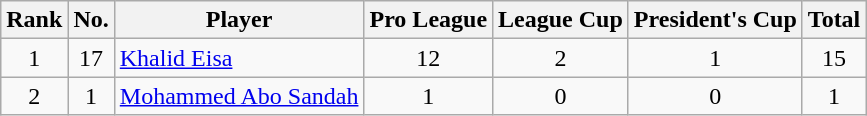<table class=wikitable>
<tr>
<th>Rank</th>
<th>No.</th>
<th>Player</th>
<th>Pro League</th>
<th>League Cup</th>
<th>President's Cup</th>
<th>Total</th>
</tr>
<tr>
<td align=center>1</td>
<td align=center>17</td>
<td align=left> <a href='#'>Khalid Eisa</a></td>
<td rowspan=1 align="center">12</td>
<td rowspan=1 align="center">2</td>
<td rowspan=1 align="center">1</td>
<td rowspan=1 align="center">15</td>
</tr>
<tr>
<td align=center>2</td>
<td align=center>1</td>
<td align=left> <a href='#'>Mohammed Abo Sandah</a></td>
<td rowspan=1 align="center">1</td>
<td rowspan=1 align="center">0</td>
<td rowspan=1 align="center">0</td>
<td rowspan=1 align="center">1</td>
</tr>
</table>
